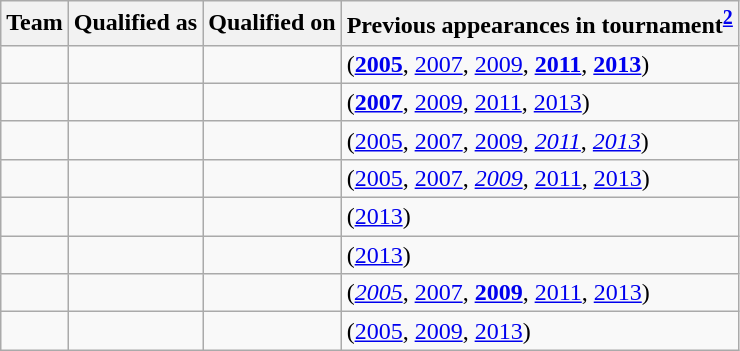<table class="wikitable sortable">
<tr>
<th>Team</th>
<th>Qualified as</th>
<th>Qualified on</th>
<th>Previous appearances in tournament<sup><strong><a href='#'>2</a></strong></sup></th>
</tr>
<tr>
<td></td>
<td></td>
<td></td>
<td> (<strong><a href='#'>2005</a></strong>, <a href='#'>2007</a>, <a href='#'>2009</a>, <strong><a href='#'>2011</a></strong>, <strong><a href='#'>2013</a></strong>)</td>
</tr>
<tr>
<td></td>
<td></td>
<td></td>
<td> (<strong><a href='#'>2007</a></strong>, <a href='#'>2009</a>, <a href='#'>2011</a>, <a href='#'>2013</a>)</td>
</tr>
<tr>
<td></td>
<td></td>
<td></td>
<td> (<a href='#'>2005</a>, <a href='#'>2007</a>, <a href='#'>2009</a>, <em><a href='#'>2011</a></em>, <em><a href='#'>2013</a></em>)</td>
</tr>
<tr>
<td></td>
<td></td>
<td></td>
<td> (<a href='#'>2005</a>, <a href='#'>2007</a>, <em><a href='#'>2009</a></em>, <a href='#'>2011</a>, <a href='#'>2013</a>)</td>
</tr>
<tr>
<td></td>
<td></td>
<td></td>
<td> (<a href='#'>2013</a>)</td>
</tr>
<tr>
<td></td>
<td></td>
<td></td>
<td> (<a href='#'>2013</a>)</td>
</tr>
<tr>
<td></td>
<td></td>
<td></td>
<td> (<em><a href='#'>2005</a></em>, <a href='#'>2007</a>, <strong><a href='#'>2009</a></strong>, <a href='#'>2011</a>, <a href='#'>2013</a>)</td>
</tr>
<tr>
<td></td>
<td></td>
<td></td>
<td> (<a href='#'>2005</a>, <a href='#'>2009</a>, <a href='#'>2013</a>)</td>
</tr>
</table>
